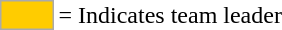<table>
<tr>
<td style="background-color:#FFCC00; border:1px solid #aaaaaa; width:2em;"></td>
<td>= Indicates team leader</td>
</tr>
</table>
